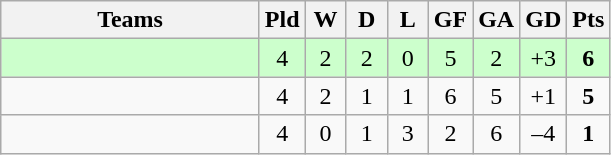<table class="wikitable" style="text-align: center;">
<tr>
<th width=165>Teams</th>
<th width=20>Pld</th>
<th width=20>W</th>
<th width=20>D</th>
<th width=20>L</th>
<th width=20>GF</th>
<th width=20>GA</th>
<th width=20>GD</th>
<th width=20>Pts</th>
</tr>
<tr align=center style="background:#ccffcc;">
<td style="text-align:left;"></td>
<td>4</td>
<td>2</td>
<td>2</td>
<td>0</td>
<td>5</td>
<td>2</td>
<td>+3</td>
<td><strong>6</strong></td>
</tr>
<tr align=center>
<td style="text-align:left;"></td>
<td>4</td>
<td>2</td>
<td>1</td>
<td>1</td>
<td>6</td>
<td>5</td>
<td>+1</td>
<td><strong>5</strong></td>
</tr>
<tr align=center>
<td style="text-align:left;"></td>
<td>4</td>
<td>0</td>
<td>1</td>
<td>3</td>
<td>2</td>
<td>6</td>
<td>–4</td>
<td><strong>1</strong></td>
</tr>
</table>
